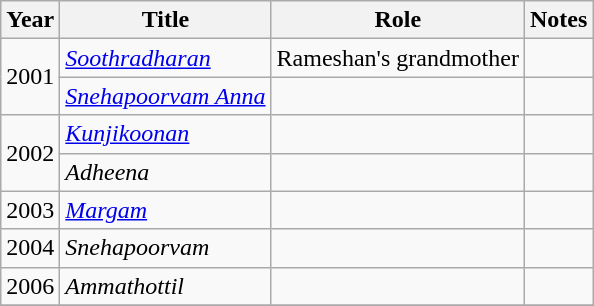<table class="wikitable sortable">
<tr>
<th>Year</th>
<th>Title</th>
<th>Role</th>
<th class="unsortable">Notes</th>
</tr>
<tr>
<td rowspan=2>2001</td>
<td><em><a href='#'>Soothradharan</a></em></td>
<td>Rameshan's grandmother</td>
<td></td>
</tr>
<tr>
<td><em><a href='#'>Snehapoorvam Anna</a></em></td>
<td></td>
<td></td>
</tr>
<tr>
<td rowspan=2>2002</td>
<td><em><a href='#'>Kunjikoonan</a></em></td>
<td></td>
<td></td>
</tr>
<tr>
<td><em>Adheena</em></td>
<td></td>
<td></td>
</tr>
<tr>
<td>2003</td>
<td><em><a href='#'>Margam</a></em></td>
<td></td>
<td></td>
</tr>
<tr>
<td>2004</td>
<td><em>Snehapoorvam</em></td>
<td></td>
<td></td>
</tr>
<tr>
<td>2006</td>
<td><em>Ammathottil</em></td>
<td></td>
<td></td>
</tr>
<tr>
</tr>
</table>
